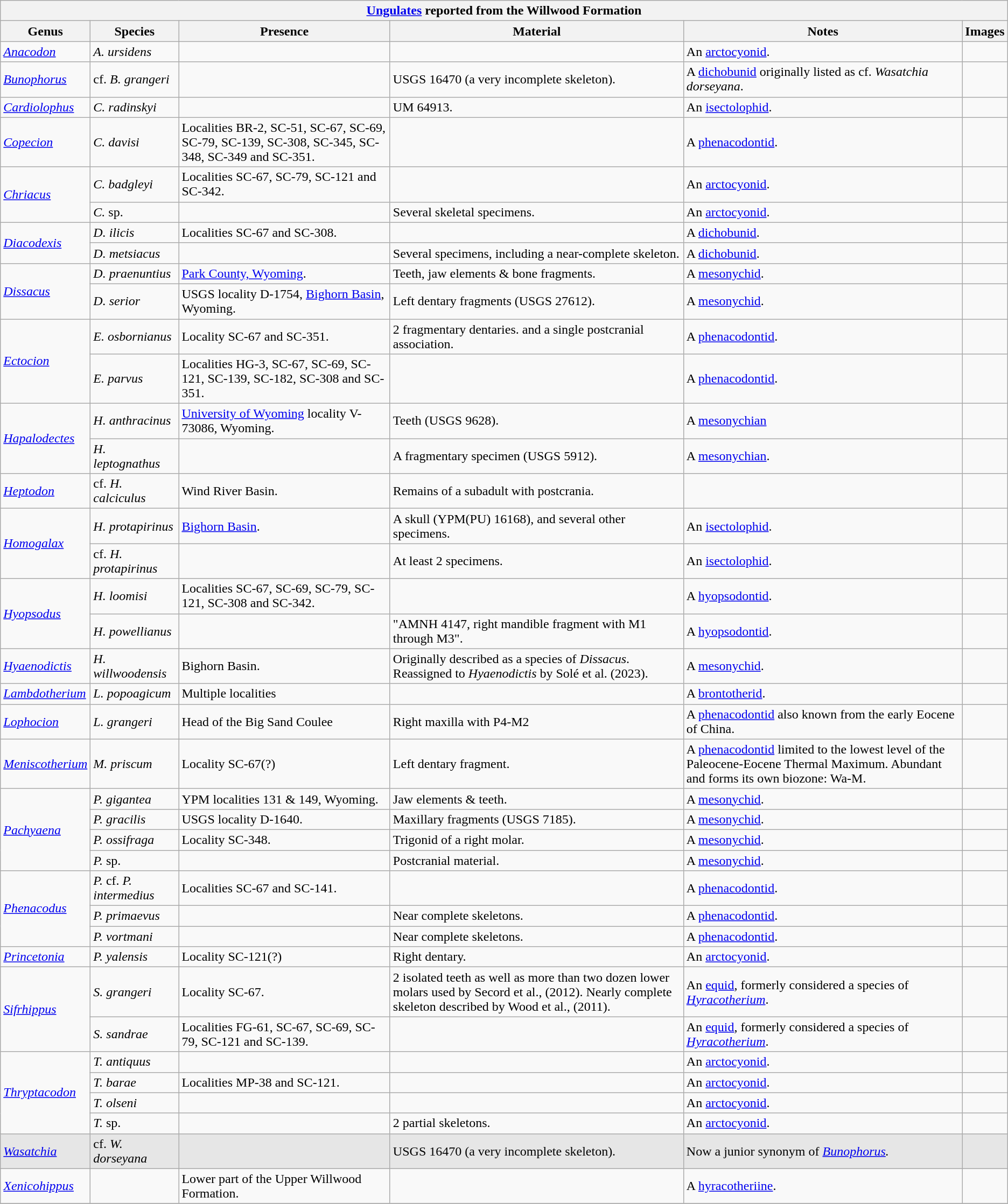<table class="wikitable" align="center">
<tr>
<th colspan="6" align="center"><strong><a href='#'>Ungulates</a> reported from the Willwood Formation</strong></th>
</tr>
<tr>
<th>Genus</th>
<th>Species</th>
<th>Presence</th>
<th><strong>Material</strong></th>
<th>Notes</th>
<th>Images</th>
</tr>
<tr>
<td><em><a href='#'>Anacodon</a></em></td>
<td><em>A. ursidens</em></td>
<td></td>
<td></td>
<td>An <a href='#'>arctocyonid</a>.</td>
<td></td>
</tr>
<tr>
<td><em><a href='#'>Bunophorus</a></em></td>
<td>cf. <em>B. grangeri</em></td>
<td></td>
<td>USGS 16470 (a very incomplete skeleton).</td>
<td>A <a href='#'>dichobunid</a> originally listed as cf. <em>Wasatchia dorseyana</em>.</td>
<td></td>
</tr>
<tr>
<td><em><a href='#'>Cardiolophus</a></em></td>
<td><em>C. radinskyi</em></td>
<td></td>
<td>UM 64913.</td>
<td>An <a href='#'>isectolophid</a>.</td>
<td></td>
</tr>
<tr>
<td><em><a href='#'>Copecion</a></em></td>
<td><em>C. davisi</em></td>
<td>Localities BR-2, SC-51, SC-67, SC-69, SC-79, SC-139, SC-308, SC-345, SC-348, SC-349 and SC-351.</td>
<td></td>
<td>A <a href='#'>phenacodontid</a>.</td>
<td></td>
</tr>
<tr>
<td rowspan=2><em><a href='#'>Chriacus</a></em></td>
<td><em>C. badgleyi</em></td>
<td>Localities SC-67, SC-79, SC-121 and SC-342.</td>
<td></td>
<td>An <a href='#'>arctocyonid</a>.</td>
<td></td>
</tr>
<tr>
<td><em>C.</em> sp.</td>
<td></td>
<td>Several skeletal specimens.</td>
<td>An <a href='#'>arctocyonid</a>.</td>
<td></td>
</tr>
<tr>
<td rowspan=2><em><a href='#'>Diacodexis</a></em></td>
<td><em>D. ilicis</em></td>
<td>Localities SC-67 and SC-308.</td>
<td></td>
<td>A <a href='#'>dichobunid</a>.</td>
<td></td>
</tr>
<tr>
<td><em>D. metsiacus</em></td>
<td></td>
<td>Several specimens, including a near-complete skeleton.</td>
<td>A <a href='#'>dichobunid</a>.</td>
<td></td>
</tr>
<tr>
<td rowspan="2"><em><a href='#'>Dissacus</a></em></td>
<td><em>D. praenuntius</em></td>
<td><a href='#'>Park County, Wyoming</a>.</td>
<td>Teeth, jaw elements & bone fragments.</td>
<td>A <a href='#'>mesonychid</a>.</td>
<td></td>
</tr>
<tr>
<td><em>D. serior</em></td>
<td>USGS locality D-1754, <a href='#'>Bighorn Basin</a>, Wyoming.</td>
<td>Left dentary fragments (USGS 27612).</td>
<td>A <a href='#'>mesonychid</a>.</td>
<td></td>
</tr>
<tr>
<td rowspan=2><em><a href='#'>Ectocion</a></em></td>
<td><em>E. osbornianus</em></td>
<td>Locality SC-67 and SC-351.</td>
<td>2 fragmentary dentaries. and a single postcranial association.</td>
<td>A <a href='#'>phenacodontid</a>.</td>
<td></td>
</tr>
<tr>
<td><em>E. parvus</em></td>
<td>Localities HG-3, SC-67, SC-69, SC-121, SC-139, SC-182, SC-308 and SC-351.</td>
<td></td>
<td>A <a href='#'>phenacodontid</a>.</td>
<td></td>
</tr>
<tr>
<td rowspan=2><em><a href='#'>Hapalodectes</a></em></td>
<td><em>H. anthracinus</em></td>
<td><a href='#'>University of Wyoming</a> locality V-73086, Wyoming.</td>
<td>Teeth (USGS 9628).</td>
<td>A <a href='#'>mesonychian</a></td>
<td></td>
</tr>
<tr>
<td><em>H. leptognathus</em></td>
<td></td>
<td>A fragmentary specimen (USGS 5912).</td>
<td>A <a href='#'>mesonychian</a>.</td>
<td></td>
</tr>
<tr>
<td><em><a href='#'>Heptodon</a></em></td>
<td>cf. <em>H. calciculus</em></td>
<td>Wind River Basin.</td>
<td>Remains of a subadult with postcrania.</td>
<td></td>
<td></td>
</tr>
<tr>
<td rowspan=2><em><a href='#'>Homogalax</a></em></td>
<td><em>H. protapirinus</em></td>
<td><a href='#'>Bighorn Basin</a>.</td>
<td>A skull (YPM(PU) 16168), and several other specimens.</td>
<td>An <a href='#'>isectolophid</a>.</td>
<td></td>
</tr>
<tr>
<td>cf. <em>H. protapirinus</em></td>
<td></td>
<td>At least 2 specimens.</td>
<td>An <a href='#'>isectolophid</a>.</td>
<td></td>
</tr>
<tr>
<td rowspan=2><em><a href='#'>Hyopsodus</a></em></td>
<td><em>H. loomisi</em></td>
<td>Localities SC-67, SC-69, SC-79, SC-121, SC-308 and SC-342.</td>
<td></td>
<td>A <a href='#'>hyopsodontid</a>.</td>
<td></td>
</tr>
<tr>
<td><em>H. powellianus</em></td>
<td></td>
<td>"AMNH 4147, right mandible fragment with M1 through M3".</td>
<td>A <a href='#'>hyopsodontid</a>.</td>
<td></td>
</tr>
<tr>
<td><em><a href='#'>Hyaenodictis</a></em></td>
<td><em>H. willwoodensis</em></td>
<td>Bighorn Basin. </td>
<td>Originally described as a species of <em>Dissacus</em>. Reassigned to <em>Hyaenodictis</em> by Solé et al. (2023).</td>
<td>A <a href='#'>mesonychid</a>.</td>
<td></td>
</tr>
<tr>
<td><em><a href='#'>Lambdotherium</a></em></td>
<td><em>L. popoagicum</em></td>
<td>Multiple localities</td>
<td></td>
<td>A <a href='#'>brontotherid</a>.</td>
<td></td>
</tr>
<tr>
<td><em><a href='#'>Lophocion</a></em></td>
<td><em>L. grangeri</em></td>
<td>Head of the Big Sand Coulee</td>
<td>Right maxilla with P4-M2</td>
<td>A <a href='#'>phenacodontid</a> also known from the early Eocene of China.</td>
<td></td>
</tr>
<tr>
<td><em><a href='#'>Meniscotherium</a></em></td>
<td><em>M. priscum</em></td>
<td>Locality SC-67(?)</td>
<td>Left dentary fragment.</td>
<td>A <a href='#'>phenacodontid</a> limited to the lowest level of the Paleocene-Eocene Thermal Maximum. Abundant and forms its own biozone: Wa-M.</td>
<td></td>
</tr>
<tr>
<td rowspan="4"><em><a href='#'>Pachyaena</a></em></td>
<td><em>P. gigantea</em></td>
<td>YPM localities 131 & 149, Wyoming.</td>
<td>Jaw elements & teeth.</td>
<td>A <a href='#'>mesonychid</a>.</td>
<td></td>
</tr>
<tr>
<td><em>P. gracilis</em></td>
<td>USGS locality D-1640.</td>
<td>Maxillary fragments (USGS 7185).</td>
<td>A <a href='#'>mesonychid</a>.</td>
<td></td>
</tr>
<tr>
<td><em>P. ossifraga</em></td>
<td>Locality SC-348.</td>
<td>Trigonid of a right molar.</td>
<td>A <a href='#'>mesonychid</a>.</td>
<td></td>
</tr>
<tr>
<td><em>P.</em> sp.</td>
<td></td>
<td>Postcranial material.</td>
<td>A <a href='#'>mesonychid</a>.</td>
<td></td>
</tr>
<tr>
<td rowspan=3><em><a href='#'>Phenacodus</a></em></td>
<td><em>P.</em> cf. <em>P. intermedius</em></td>
<td>Localities SC-67 and SC-141.</td>
<td></td>
<td>A <a href='#'>phenacodontid</a>.</td>
<td></td>
</tr>
<tr>
<td><em>P. primaevus</em></td>
<td></td>
<td>Near complete skeletons.</td>
<td>A <a href='#'>phenacodontid</a>.</td>
<td></td>
</tr>
<tr>
<td><em>P. vortmani</em></td>
<td></td>
<td>Near complete skeletons.</td>
<td>A <a href='#'>phenacodontid</a>.</td>
<td></td>
</tr>
<tr>
<td><em><a href='#'>Princetonia</a></em></td>
<td><em>P. yalensis</em></td>
<td>Locality SC-121(?)</td>
<td>Right dentary.</td>
<td>An <a href='#'>arctocyonid</a>.</td>
<td></td>
</tr>
<tr>
<td rowspan=2><em><a href='#'>Sifrhippus</a></em></td>
<td><em>S. grangeri</em></td>
<td>Locality SC-67.</td>
<td>2 isolated teeth as well as more than two dozen lower molars used by Secord et al., (2012). Nearly complete skeleton described by Wood et al., (2011).</td>
<td>An <a href='#'>equid</a>, formerly considered a species of <em><a href='#'>Hyracotherium</a></em>.</td>
<td></td>
</tr>
<tr>
<td><em>S. sandrae</em></td>
<td>Localities FG-61, SC-67, SC-69, SC-79, SC-121 and SC-139.</td>
<td></td>
<td>An <a href='#'>equid</a>, formerly considered a species of <em><a href='#'>Hyracotherium</a></em>.</td>
<td></td>
</tr>
<tr>
<td rowspan=4><em><a href='#'>Thryptacodon</a></em></td>
<td><em>T. antiquus</em></td>
<td></td>
<td></td>
<td>An <a href='#'>arctocyonid</a>.</td>
<td></td>
</tr>
<tr>
<td><em>T. barae</em></td>
<td>Localities MP-38 and SC-121.</td>
<td></td>
<td>An <a href='#'>arctocyonid</a>.</td>
<td></td>
</tr>
<tr>
<td><em>T. olseni</em></td>
<td></td>
<td></td>
<td>An <a href='#'>arctocyonid</a>.</td>
<td></td>
</tr>
<tr>
<td><em>T.</em> sp.</td>
<td></td>
<td>2 partial skeletons.</td>
<td>An <a href='#'>arctocyonid</a>.</td>
<td></td>
</tr>
<tr>
<td style="background:#E6E6E6;"><em><a href='#'>Wasatchia</a></em></td>
<td style="background:#E6E6E6;">cf. <em>W. dorseyana</em></td>
<td style="background:#E6E6E6;"></td>
<td style="background:#E6E6E6;">USGS 16470 (a very incomplete skeleton).</td>
<td style="background:#E6E6E6;">Now a junior synonym of <em><a href='#'>Bunophorus</a>.</em></td>
<td style="background:#E6E6E6;"></td>
</tr>
<tr>
<td><em><a href='#'>Xenicohippus</a></em></td>
<td></td>
<td>Lower part of the Upper Willwood Formation.</td>
<td></td>
<td>A <a href='#'>hyracotheriine</a>.</td>
<td></td>
</tr>
<tr>
</tr>
</table>
